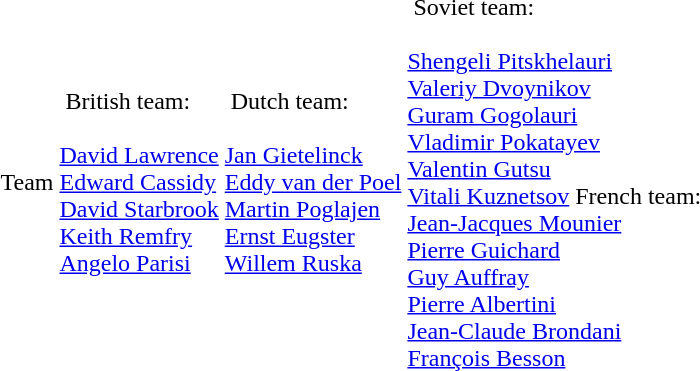<table>
<tr>
<td>Team</td>
<td> British team:<br><br><a href='#'>David Lawrence</a><br>
<a href='#'>Edward Cassidy</a><br>
<a href='#'>David Starbrook</a><br>
<a href='#'>Keith Remfry</a><br>
<a href='#'>Angelo Parisi</a></td>
<td> Dutch team:<br><br><a href='#'>Jan Gietelinck</a><br>
<a href='#'>Eddy van der Poel</a><br>
<a href='#'>Martin Poglajen</a><br>
<a href='#'>Ernst Eugster</a><br>
<a href='#'>Willem Ruska</a></td>
<td> Soviet team:<br><br><a href='#'>Shengeli Pitskhelauri</a><br>
<a href='#'>Valeriy Dvoynikov</a><br>
<a href='#'>Guram Gogolauri</a><br>
<a href='#'>Vladimir Pokatayev</a><br>
<a href='#'>Valentin Gutsu</a><br>
<a href='#'>Vitali Kuznetsov</a> French team:<br>
<a href='#'>Jean-Jacques Mounier</a><br>
<a href='#'>Pierre Guichard</a><br>
<a href='#'>Guy Auffray</a><br>
<a href='#'>Pierre Albertini</a><br>
<a href='#'>Jean-Claude Brondani</a><br>
<a href='#'>François Besson</a></td>
</tr>
</table>
